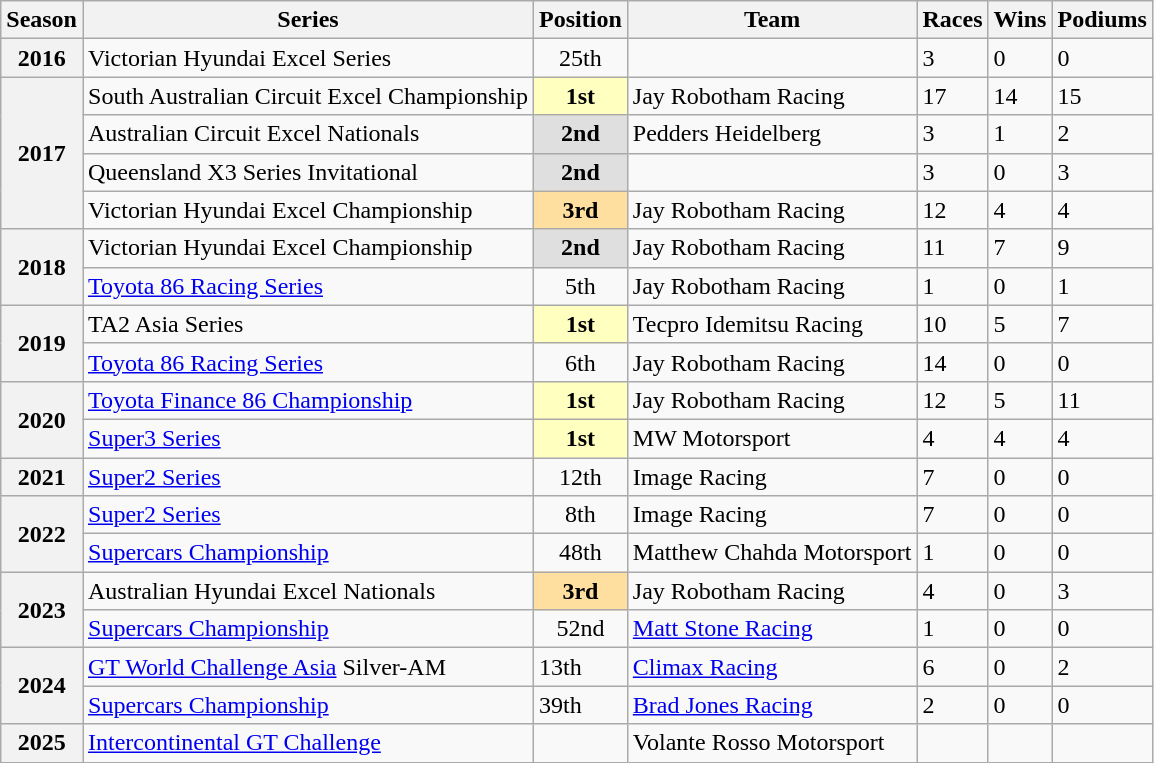<table class="wikitable">
<tr>
<th>Season</th>
<th>Series</th>
<th>Position</th>
<th>Team</th>
<th>Races</th>
<th>Wins</th>
<th>Podiums</th>
</tr>
<tr>
<th>2016</th>
<td>Victorian Hyundai Excel Series</td>
<td align="center">25th</td>
<td></td>
<td>3</td>
<td>0</td>
<td>0</td>
</tr>
<tr>
<th rowspan="4">2017</th>
<td>South Australian Circuit Excel Championship</td>
<td align="center" style="background: #ffffbf"><strong>1st</strong></td>
<td>Jay Robotham Racing</td>
<td>17</td>
<td>14</td>
<td>15</td>
</tr>
<tr>
<td>Australian Circuit Excel Nationals</td>
<td align="center" style="background: #dfdfdf"><strong>2nd</strong></td>
<td>Pedders Heidelberg</td>
<td>3</td>
<td>1</td>
<td>2</td>
</tr>
<tr>
<td>Queensland X3 Series Invitational</td>
<td align="center" style="background: #dfdfdf"><strong>2nd</strong></td>
<td></td>
<td>3</td>
<td>0</td>
<td>3</td>
</tr>
<tr>
<td>Victorian Hyundai Excel Championship</td>
<td align="center" style="background: #ffdf9f"><strong>3rd</strong></td>
<td>Jay Robotham Racing</td>
<td>12</td>
<td>4</td>
<td>4</td>
</tr>
<tr>
<th rowspan="2">2018</th>
<td>Victorian Hyundai Excel Championship</td>
<td align="center" style="background: #dfdfdf"><strong>2nd</strong></td>
<td>Jay Robotham Racing</td>
<td>11</td>
<td>7</td>
<td>9</td>
</tr>
<tr>
<td><a href='#'>Toyota 86 Racing Series</a></td>
<td align="center">5th</td>
<td>Jay Robotham Racing</td>
<td>1</td>
<td>0</td>
<td>1</td>
</tr>
<tr>
<th rowspan="2">2019</th>
<td>TA2 Asia Series</td>
<td align="center" style="background: #ffffbf"><strong>1st</strong></td>
<td>Tecpro Idemitsu Racing</td>
<td>10</td>
<td>5</td>
<td>7</td>
</tr>
<tr>
<td><a href='#'>Toyota 86 Racing Series</a></td>
<td align="center">6th</td>
<td>Jay Robotham Racing</td>
<td>14</td>
<td>0</td>
<td>0</td>
</tr>
<tr>
<th rowspan="2">2020</th>
<td><a href='#'>Toyota Finance 86 Championship</a></td>
<td align="center" style="background: #ffffbf"><strong>1st</strong></td>
<td>Jay Robotham Racing</td>
<td>12</td>
<td>5</td>
<td>11</td>
</tr>
<tr>
<td><a href='#'>Super3 Series</a></td>
<td align="center" style="background: #ffffbf"><strong>1st</strong></td>
<td>MW Motorsport</td>
<td>4</td>
<td>4</td>
<td>4</td>
</tr>
<tr>
<th>2021</th>
<td><a href='#'>Super2 Series</a></td>
<td align="center">12th</td>
<td>Image Racing</td>
<td>7</td>
<td>0</td>
<td>0</td>
</tr>
<tr>
<th rowspan=2>2022</th>
<td><a href='#'>Super2 Series</a></td>
<td align="center">8th</td>
<td>Image Racing</td>
<td>7</td>
<td>0</td>
<td>0</td>
</tr>
<tr>
<td><a href='#'>Supercars Championship</a></td>
<td align="center">48th</td>
<td>Matthew Chahda Motorsport</td>
<td>1</td>
<td>0</td>
<td>0</td>
</tr>
<tr>
<th rowspan=2>2023</th>
<td>Australian Hyundai Excel Nationals</td>
<td align="center" style="background: #ffdf9f"><strong>3rd</strong></td>
<td>Jay Robotham Racing</td>
<td>4</td>
<td>0</td>
<td>3</td>
</tr>
<tr>
<td><a href='#'>Supercars Championship</a></td>
<td align="center">52nd</td>
<td><a href='#'>Matt Stone Racing</a></td>
<td>1</td>
<td>0</td>
<td>0</td>
</tr>
<tr>
<th rowspan="2">2024</th>
<td><a href='#'>GT World Challenge Asia</a> Silver-AM</td>
<td>13th</td>
<td><a href='#'>Climax Racing</a></td>
<td>6</td>
<td>0</td>
<td>2</td>
</tr>
<tr>
<td><a href='#'>Supercars Championship</a></td>
<td>39th</td>
<td><a href='#'>Brad Jones Racing</a></td>
<td>2</td>
<td>0</td>
<td>0</td>
</tr>
<tr>
<th>2025</th>
<td><a href='#'>Intercontinental GT Challenge</a></td>
<td></td>
<td>Volante Rosso Motorsport</td>
<td></td>
<td></td>
<td></td>
</tr>
</table>
